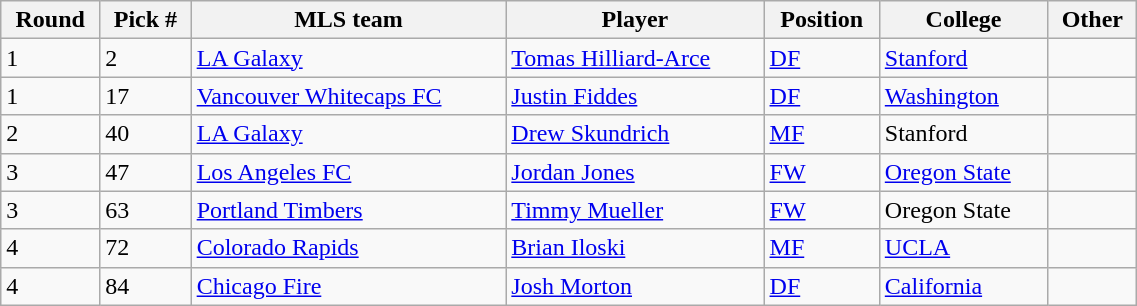<table class="wikitable sortable" style="width:60%">
<tr>
<th>Round</th>
<th>Pick #</th>
<th>MLS team</th>
<th>Player</th>
<th>Position</th>
<th>College</th>
<th>Other</th>
</tr>
<tr>
<td>1</td>
<td>2</td>
<td><a href='#'>LA Galaxy</a></td>
<td><a href='#'>Tomas Hilliard-Arce</a></td>
<td><a href='#'>DF</a></td>
<td><a href='#'>Stanford</a></td>
<td></td>
</tr>
<tr>
<td>1</td>
<td>17</td>
<td><a href='#'>Vancouver Whitecaps FC</a></td>
<td><a href='#'>Justin Fiddes</a></td>
<td><a href='#'>DF</a></td>
<td><a href='#'>Washington</a></td>
<td></td>
</tr>
<tr>
<td>2</td>
<td>40</td>
<td><a href='#'>LA Galaxy</a></td>
<td><a href='#'>Drew Skundrich</a></td>
<td><a href='#'>MF</a></td>
<td>Stanford</td>
<td></td>
</tr>
<tr>
<td>3</td>
<td>47</td>
<td><a href='#'>Los Angeles FC</a></td>
<td><a href='#'>Jordan Jones</a></td>
<td><a href='#'>FW</a></td>
<td><a href='#'>Oregon State</a></td>
<td></td>
</tr>
<tr>
<td>3</td>
<td>63</td>
<td><a href='#'>Portland Timbers</a></td>
<td><a href='#'>Timmy Mueller</a></td>
<td><a href='#'>FW</a></td>
<td>Oregon State</td>
<td></td>
</tr>
<tr>
<td>4</td>
<td>72</td>
<td><a href='#'>Colorado Rapids</a></td>
<td><a href='#'>Brian Iloski</a></td>
<td><a href='#'>MF</a></td>
<td><a href='#'>UCLA</a></td>
<td></td>
</tr>
<tr>
<td>4</td>
<td>84</td>
<td><a href='#'>Chicago Fire</a></td>
<td><a href='#'>Josh Morton</a></td>
<td><a href='#'>DF</a></td>
<td><a href='#'>California</a></td>
<td></td>
</tr>
</table>
